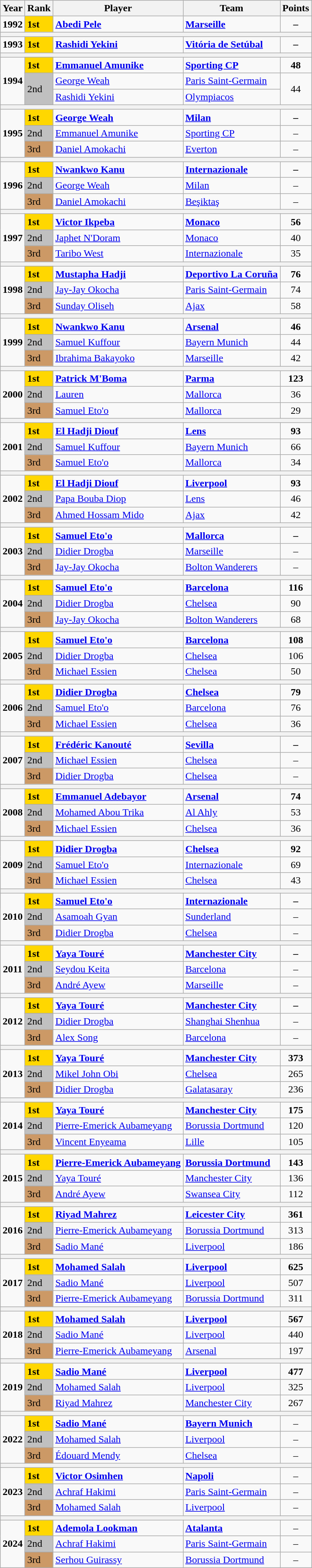<table class="wikitable">
<tr>
<th>Year</th>
<th>Rank</th>
<th>Player</th>
<th>Team</th>
<th>Points</th>
</tr>
<tr>
<td align="center"><strong>1992</strong></td>
<td scope=col style="background-color: gold"><strong>1st</strong></td>
<td> <strong><a href='#'>Abedi Pele</a></strong></td>
<td> <strong><a href='#'>Marseille</a></strong></td>
<td align="center"><strong>–</strong></td>
</tr>
<tr>
<th colspan="5"></th>
</tr>
<tr>
<td><strong>1993</strong></td>
<td scope=col style="background-color: gold"><strong>1st</strong></td>
<td><strong> <a href='#'>Rashidi Yekini</a></strong></td>
<td><strong> <a href='#'>Vitória de Setúbal</a></strong></td>
<td align="center"><strong>–</strong></td>
</tr>
<tr>
<th colspan="5"></th>
</tr>
<tr>
<td align="center" rowspan="3"><strong>1994</strong></td>
<td scope=col style="background-color: gold"><strong>1st</strong></td>
<td> <strong><a href='#'>Emmanuel Amunike</a></strong></td>
<td> <strong><a href='#'>Sporting CP</a></strong></td>
<td align="center"><strong>48</strong></td>
</tr>
<tr>
<td rowspan="2" scope=col style="background-color: silver">2nd</td>
<td> <a href='#'>George Weah</a></td>
<td> <a href='#'>Paris Saint-Germain</a></td>
<td rowspan="2" align="center">44</td>
</tr>
<tr>
<td> <a href='#'>Rashidi Yekini</a></td>
<td> <a href='#'>Olympiacos</a></td>
</tr>
<tr>
<th colspan="5"></th>
</tr>
<tr>
<td align="center" rowspan="3"><strong>1995</strong></td>
<td scope=col style="background-color: gold"><strong>1st</strong></td>
<td> <strong><a href='#'>George Weah</a></strong></td>
<td> <strong><a href='#'>Milan</a></strong></td>
<td align="center"><strong>–</strong></td>
</tr>
<tr>
<td scope=col style="background-color: silver">2nd</td>
<td> <a href='#'>Emmanuel Amunike</a></td>
<td> <a href='#'>Sporting CP</a></td>
<td align="center">–</td>
</tr>
<tr>
<td scope=col style="background-color: #cc9966">3rd</td>
<td> <a href='#'>Daniel Amokachi</a></td>
<td> <a href='#'>Everton</a></td>
<td align="center">–</td>
</tr>
<tr>
<th colspan="5"></th>
</tr>
<tr>
<td align="center" rowspan="3"><strong>1996</strong></td>
<td scope=col style="background-color: gold"><strong>1st</strong></td>
<td> <strong><a href='#'>Nwankwo Kanu</a></strong></td>
<td> <strong><a href='#'>Internazionale</a></strong></td>
<td align="center"><strong>–</strong></td>
</tr>
<tr>
<td scope=col style="background-color: silver">2nd</td>
<td> <a href='#'>George Weah</a></td>
<td> <a href='#'>Milan</a></td>
<td align="center">–</td>
</tr>
<tr>
<td scope=col style="background-color: #cc9966">3rd</td>
<td> <a href='#'>Daniel Amokachi</a></td>
<td> <a href='#'>Beşiktaş</a></td>
<td align="center">–</td>
</tr>
<tr>
<th colspan="5"></th>
</tr>
<tr>
<td align="center" rowspan="3"><strong>1997</strong></td>
<td scope=col style="background-color: gold"><strong>1st</strong></td>
<td> <strong><a href='#'>Victor Ikpeba</a></strong></td>
<td> <strong><a href='#'>Monaco</a></strong></td>
<td align="center"><strong>56</strong></td>
</tr>
<tr>
<td scope=col style="background-color: silver">2nd</td>
<td> <a href='#'>Japhet N'Doram</a></td>
<td> <a href='#'>Monaco</a></td>
<td align="center">40</td>
</tr>
<tr>
<td scope=col style="background-color: #cc9966">3rd</td>
<td> <a href='#'>Taribo West</a></td>
<td> <a href='#'>Internazionale</a></td>
<td align="center">35</td>
</tr>
<tr>
<th colspan="5"></th>
</tr>
<tr>
<td align="center" rowspan="3"><strong>1998</strong></td>
<td scope=col style="background-color: gold"><strong>1st</strong></td>
<td> <strong><a href='#'>Mustapha Hadji</a></strong></td>
<td> <strong><a href='#'>Deportivo La Coruña</a></strong></td>
<td align="center"><strong>76</strong></td>
</tr>
<tr>
<td scope=col style="background-color: silver">2nd</td>
<td> <a href='#'>Jay-Jay Okocha</a></td>
<td> <a href='#'>Paris Saint-Germain</a></td>
<td align="center">74</td>
</tr>
<tr>
<td scope=col style="background-color: #cc9966">3rd</td>
<td> <a href='#'>Sunday Oliseh</a></td>
<td> <a href='#'>Ajax</a></td>
<td align="center">58</td>
</tr>
<tr>
<th colspan="5"></th>
</tr>
<tr>
<td align="center" rowspan="3"><strong>1999</strong></td>
<td scope=col style="background-color: gold"><strong>1st</strong></td>
<td> <strong><a href='#'>Nwankwo Kanu</a></strong></td>
<td> <strong><a href='#'>Arsenal</a></strong></td>
<td align="center"><strong>46</strong></td>
</tr>
<tr>
<td scope=col style="background-color: silver">2nd</td>
<td> <a href='#'>Samuel Kuffour</a></td>
<td> <a href='#'>Bayern Munich</a></td>
<td align="center">44</td>
</tr>
<tr>
<td scope=col style="background-color: #cc9966">3rd</td>
<td> <a href='#'>Ibrahima Bakayoko</a></td>
<td> <a href='#'>Marseille</a></td>
<td align="center">42</td>
</tr>
<tr>
<th colspan="5"></th>
</tr>
<tr>
<td align="center" rowspan="3"><strong>2000</strong></td>
<td scope=col style="background-color: gold"><strong>1st</strong></td>
<td> <strong><a href='#'>Patrick M'Boma</a></strong></td>
<td> <strong><a href='#'>Parma</a></strong></td>
<td align="center"><strong>123</strong></td>
</tr>
<tr>
<td scope=col style="background-color: silver">2nd</td>
<td> <a href='#'>Lauren</a></td>
<td> <a href='#'>Mallorca</a></td>
<td align="center">36</td>
</tr>
<tr>
<td scope=col style="background-color: #cc9966">3rd</td>
<td> <a href='#'>Samuel Eto'o</a></td>
<td> <a href='#'>Mallorca</a></td>
<td align="center">29</td>
</tr>
<tr>
<th colspan="5"></th>
</tr>
<tr>
<td align="center" rowspan="3"><strong>2001</strong></td>
<td scope=col style="background-color: gold"><strong>1st</strong></td>
<td> <strong><a href='#'>El Hadji Diouf</a></strong></td>
<td> <strong><a href='#'>Lens</a></strong></td>
<td align="center"><strong>93</strong></td>
</tr>
<tr>
<td scope=col style="background-color: silver">2nd</td>
<td> <a href='#'>Samuel Kuffour</a></td>
<td> <a href='#'>Bayern Munich</a></td>
<td align="center">66</td>
</tr>
<tr>
<td scope=col style="background-color: #cc9966">3rd</td>
<td> <a href='#'>Samuel Eto'o</a></td>
<td> <a href='#'>Mallorca</a></td>
<td align="center">34</td>
</tr>
<tr>
<th colspan="5"></th>
</tr>
<tr>
<td align="center" rowspan="3"><strong>2002</strong></td>
<td scope=col style="background-color: gold"><strong>1st</strong></td>
<td> <strong><a href='#'>El Hadji Diouf</a></strong></td>
<td> <strong><a href='#'>Liverpool</a></strong></td>
<td align="center"><strong>93</strong></td>
</tr>
<tr>
<td scope=col style="background-color: silver">2nd</td>
<td> <a href='#'>Papa Bouba Diop</a></td>
<td> <a href='#'>Lens</a></td>
<td align="center">46</td>
</tr>
<tr>
<td scope=col style="background-color: #cc9966">3rd</td>
<td> <a href='#'>Ahmed Hossam Mido</a></td>
<td> <a href='#'>Ajax</a></td>
<td align="center">42</td>
</tr>
<tr>
<th colspan="5"></th>
</tr>
<tr>
<td align="center" rowspan="3"><strong>2003</strong></td>
<td scope=col style="background-color: gold"><strong>1st</strong></td>
<td> <strong><a href='#'>Samuel Eto'o</a></strong></td>
<td> <strong><a href='#'>Mallorca</a></strong></td>
<td align="center"><strong>–</strong></td>
</tr>
<tr>
<td scope=col style="background-color: silver">2nd</td>
<td> <a href='#'>Didier Drogba</a></td>
<td> <a href='#'>Marseille</a></td>
<td align="center">–</td>
</tr>
<tr>
<td scope=col style="background-color: #cc9966">3rd</td>
<td> <a href='#'>Jay-Jay Okocha</a></td>
<td> <a href='#'>Bolton Wanderers</a></td>
<td align="center">–</td>
</tr>
<tr>
<th colspan="5"></th>
</tr>
<tr>
<td align="center" rowspan="3"><strong>2004</strong></td>
<td scope=col style="background-color: gold"><strong>1st</strong></td>
<td> <strong><a href='#'>Samuel Eto'o</a></strong></td>
<td> <strong><a href='#'>Barcelona</a></strong></td>
<td align="center"><strong>116</strong></td>
</tr>
<tr>
<td scope=col style="background-color: silver">2nd</td>
<td> <a href='#'>Didier Drogba</a></td>
<td> <a href='#'>Chelsea</a></td>
<td align="center">90</td>
</tr>
<tr>
<td scope=col style="background-color: #cc9966">3rd</td>
<td> <a href='#'>Jay-Jay Okocha</a></td>
<td> <a href='#'>Bolton Wanderers</a></td>
<td align="center">68</td>
</tr>
<tr>
<th colspan="5"></th>
</tr>
<tr>
<td align="center" rowspan="3"><strong>2005</strong></td>
<td scope=col style="background-color: gold"><strong>1st</strong></td>
<td> <strong><a href='#'>Samuel Eto'o</a></strong></td>
<td> <strong><a href='#'>Barcelona</a></strong></td>
<td align="center"><strong>108</strong></td>
</tr>
<tr>
<td scope=col style="background-color: silver">2nd</td>
<td> <a href='#'>Didier Drogba</a></td>
<td> <a href='#'>Chelsea</a></td>
<td align="center">106</td>
</tr>
<tr>
<td scope=col style="background-color: #cc9966">3rd</td>
<td> <a href='#'>Michael Essien</a></td>
<td> <a href='#'>Chelsea</a></td>
<td align="center">50</td>
</tr>
<tr>
<th colspan="5"></th>
</tr>
<tr>
<td align="center" rowspan="3"><strong>2006</strong></td>
<td scope=col style="background-color: gold"><strong>1st</strong></td>
<td> <strong><a href='#'>Didier Drogba</a></strong></td>
<td> <strong><a href='#'>Chelsea</a></strong></td>
<td align="center"><strong>79</strong></td>
</tr>
<tr>
<td scope=col style="background-color: silver">2nd</td>
<td> <a href='#'>Samuel Eto'o</a></td>
<td> <a href='#'>Barcelona</a></td>
<td align="center">76</td>
</tr>
<tr>
<td scope=col style="background-color: #cc9966">3rd</td>
<td> <a href='#'>Michael Essien</a></td>
<td> <a href='#'>Chelsea</a></td>
<td align="center">36</td>
</tr>
<tr>
<th colspan="5"></th>
</tr>
<tr>
<td align="center" rowspan="3"><strong>2007</strong></td>
<td scope=col style="background-color: gold"><strong>1st</strong></td>
<td> <strong><a href='#'>Frédéric Kanouté</a></strong></td>
<td> <strong><a href='#'>Sevilla</a></strong></td>
<td align="center"><strong>–</strong></td>
</tr>
<tr>
<td scope=col style="background-color: silver">2nd</td>
<td> <a href='#'>Michael Essien</a></td>
<td> <a href='#'>Chelsea</a></td>
<td align="center">–</td>
</tr>
<tr>
<td scope=col style="background-color: #cc9966">3rd</td>
<td> <a href='#'>Didier Drogba</a></td>
<td> <a href='#'>Chelsea</a></td>
<td align="center">–</td>
</tr>
<tr>
<th colspan="5"></th>
</tr>
<tr>
<td align="center" rowspan="3"><strong>2008</strong></td>
<td scope=col style="background-color: gold"><strong>1st</strong></td>
<td> <strong><a href='#'>Emmanuel Adebayor</a></strong></td>
<td> <strong><a href='#'>Arsenal</a></strong></td>
<td align="center"><strong>74</strong></td>
</tr>
<tr>
<td scope=col style="background-color: silver">2nd</td>
<td> <a href='#'>Mohamed Abou Trika</a></td>
<td> <a href='#'>Al Ahly</a></td>
<td align="center">53</td>
</tr>
<tr>
<td scope=col style="background-color: #cc9966">3rd</td>
<td> <a href='#'>Michael Essien</a></td>
<td> <a href='#'>Chelsea</a></td>
<td align="center">36</td>
</tr>
<tr>
<th colspan="5"></th>
</tr>
<tr>
<td align="center" rowspan="3"><strong>2009</strong></td>
<td scope=col style="background-color: gold"><strong>1st</strong></td>
<td> <strong><a href='#'>Didier Drogba</a></strong></td>
<td> <strong><a href='#'>Chelsea</a></strong></td>
<td align="center"><strong>92</strong></td>
</tr>
<tr>
<td scope=col style="background-color: silver">2nd</td>
<td> <a href='#'>Samuel Eto'o</a></td>
<td> <a href='#'>Internazionale</a></td>
<td align="center">69</td>
</tr>
<tr>
<td scope=col style="background-color: #cc9966">3rd</td>
<td> <a href='#'>Michael Essien</a></td>
<td> <a href='#'>Chelsea</a></td>
<td align="center">43</td>
</tr>
<tr>
<th colspan="5"></th>
</tr>
<tr>
<td align="center" rowspan="3"><strong>2010</strong></td>
<td scope=col style="background-color: gold"><strong>1st</strong></td>
<td> <strong><a href='#'>Samuel Eto'o</a></strong></td>
<td> <strong><a href='#'>Internazionale</a></strong></td>
<td align="center"><strong>–</strong></td>
</tr>
<tr>
<td scope=col style="background-color: silver">2nd</td>
<td> <a href='#'>Asamoah Gyan</a></td>
<td> <a href='#'>Sunderland</a></td>
<td align="center">–</td>
</tr>
<tr>
<td scope=col style="background-color: #cc9966">3rd</td>
<td> <a href='#'>Didier Drogba</a></td>
<td> <a href='#'>Chelsea</a></td>
<td align="center">–</td>
</tr>
<tr>
<th colspan="5"></th>
</tr>
<tr>
<td align="center" rowspan="3"><strong>2011</strong></td>
<td scope=col style="background-color: gold"><strong>1st</strong></td>
<td> <strong><a href='#'>Yaya Touré</a></strong></td>
<td> <strong><a href='#'>Manchester City</a></strong></td>
<td align="center"><strong>–</strong></td>
</tr>
<tr>
<td scope=col style="background-color: silver">2nd</td>
<td> <a href='#'>Seydou Keita</a></td>
<td> <a href='#'>Barcelona</a></td>
<td align="center">–</td>
</tr>
<tr>
<td scope=col style="background-color: #cc9966">3rd</td>
<td> <a href='#'>André Ayew</a></td>
<td> <a href='#'>Marseille</a></td>
<td align="center">–</td>
</tr>
<tr>
<th colspan="5"></th>
</tr>
<tr>
<td align="center" rowspan="3"><strong>2012</strong></td>
<td scope=col style="background-color: gold"><strong>1st</strong></td>
<td> <strong><a href='#'>Yaya Touré</a></strong></td>
<td> <strong><a href='#'>Manchester City</a></strong></td>
<td align="center"><strong>–</strong></td>
</tr>
<tr>
<td scope=col style="background-color: silver">2nd</td>
<td> <a href='#'>Didier Drogba</a></td>
<td> <a href='#'>Shanghai Shenhua</a></td>
<td align="center">–</td>
</tr>
<tr>
<td scope=col style="background-color: #cc9966">3rd</td>
<td> <a href='#'>Alex Song</a></td>
<td> <a href='#'>Barcelona</a></td>
<td align="center">–</td>
</tr>
<tr>
<th colspan="5"></th>
</tr>
<tr>
<td align="center" rowspan="3"><strong>2013</strong></td>
<td scope=col style="background-color: gold"><strong>1st</strong></td>
<td> <strong><a href='#'>Yaya Touré</a></strong></td>
<td> <strong><a href='#'>Manchester City</a></strong></td>
<td align="center"><strong>373</strong></td>
</tr>
<tr>
<td scope=col style="background-color: silver">2nd</td>
<td> <a href='#'>Mikel John Obi</a></td>
<td> <a href='#'>Chelsea</a></td>
<td align="center">265</td>
</tr>
<tr>
<td scope=col style="background-color: #cc9966">3rd</td>
<td> <a href='#'>Didier Drogba</a></td>
<td> <a href='#'>Galatasaray</a></td>
<td align="center">236</td>
</tr>
<tr>
<th colspan="5"></th>
</tr>
<tr>
<td align="center" rowspan="3"><strong>2014</strong></td>
<td scope=col style="background-color: gold"><strong>1st</strong></td>
<td> <strong><a href='#'>Yaya Touré</a></strong></td>
<td> <strong><a href='#'>Manchester City</a></strong></td>
<td align="center"><strong>175</strong></td>
</tr>
<tr>
<td scope=col style="background-color: silver">2nd</td>
<td> <a href='#'>Pierre-Emerick Aubameyang</a></td>
<td> <a href='#'>Borussia Dortmund</a></td>
<td align="center">120</td>
</tr>
<tr>
<td scope=col style="background-color: #cc9966">3rd</td>
<td> <a href='#'>Vincent Enyeama</a></td>
<td> <a href='#'>Lille</a></td>
<td align="center">105</td>
</tr>
<tr>
<th colspan="5"></th>
</tr>
<tr>
<td align="center" rowspan="3"><strong>2015</strong></td>
<td scope=col style="background-color: gold"><strong>1st</strong></td>
<td> <strong><a href='#'>Pierre-Emerick Aubameyang</a></strong></td>
<td> <strong><a href='#'>Borussia Dortmund</a></strong></td>
<td align="center"><strong>143</strong></td>
</tr>
<tr>
<td scope=col style="background-color: silver">2nd</td>
<td> <a href='#'>Yaya Touré</a></td>
<td> <a href='#'>Manchester City</a></td>
<td align="center">136</td>
</tr>
<tr>
<td scope=col style="background-color: #cc9966">3rd</td>
<td> <a href='#'>André Ayew</a></td>
<td> <a href='#'>Swansea City</a></td>
<td align="center">112</td>
</tr>
<tr>
<th colspan="5"></th>
</tr>
<tr>
<td align="center" rowspan="3"><strong>2016</strong></td>
<td scope=col style="background-color: gold"><strong>1st</strong></td>
<td> <strong><a href='#'>Riyad Mahrez</a></strong></td>
<td> <strong><a href='#'>Leicester City</a></strong></td>
<td align="center"><strong>361</strong></td>
</tr>
<tr>
<td scope=col style="background-color: silver">2nd</td>
<td> <a href='#'>Pierre-Emerick Aubameyang</a></td>
<td> <a href='#'>Borussia Dortmund</a></td>
<td align="center">313</td>
</tr>
<tr>
<td scope=col style="background-color: #cc9966">3rd</td>
<td> <a href='#'>Sadio Mané</a></td>
<td> <a href='#'>Liverpool</a></td>
<td align="center">186</td>
</tr>
<tr>
<th colspan="5"></th>
</tr>
<tr>
<td align="center" rowspan="3"><strong>2017</strong></td>
<td scope=col style="background-color: gold"><strong>1st</strong></td>
<td> <strong><a href='#'>Mohamed Salah</a></strong></td>
<td> <strong><a href='#'>Liverpool</a></strong></td>
<td align="center"><strong>625</strong></td>
</tr>
<tr>
<td scope=col style="background-color: silver">2nd</td>
<td> <a href='#'>Sadio Mané</a></td>
<td> <a href='#'>Liverpool</a></td>
<td align="center">507</td>
</tr>
<tr>
<td scope=col style="background-color: #cc9966">3rd</td>
<td> <a href='#'>Pierre-Emerick Aubameyang</a></td>
<td> <a href='#'>Borussia Dortmund</a></td>
<td align="center">311</td>
</tr>
<tr>
<th colspan="5"></th>
</tr>
<tr>
<td align="center" rowspan="3"><strong>2018</strong></td>
<td scope=col style="background-color: gold"><strong>1st</strong></td>
<td> <strong><a href='#'>Mohamed Salah</a></strong></td>
<td> <strong><a href='#'>Liverpool</a></strong></td>
<td align="center"><strong>567</strong></td>
</tr>
<tr>
<td scope=col style="background-color: silver">2nd</td>
<td> <a href='#'>Sadio Mané</a></td>
<td> <a href='#'>Liverpool</a></td>
<td align="center">440</td>
</tr>
<tr>
<td scope=col style="background-color: #cc9966">3rd</td>
<td> <a href='#'>Pierre-Emerick Aubameyang</a></td>
<td> <a href='#'>Arsenal</a></td>
<td align="center">197</td>
</tr>
<tr>
<th colspan="5"></th>
</tr>
<tr>
<td align="center" rowspan="3"><strong>2019</strong></td>
<td scope=col style="background-color: gold"><strong>1st</strong></td>
<td> <strong><a href='#'>Sadio Mané</a></strong></td>
<td> <strong><a href='#'>Liverpool</a></strong></td>
<td align="center"><strong>477</strong></td>
</tr>
<tr>
<td scope=col style="background-color: silver">2nd</td>
<td> <a href='#'>Mohamed Salah</a></td>
<td> <a href='#'>Liverpool</a></td>
<td align="center">325</td>
</tr>
<tr>
<td scope=col style="background-color: #cc9966">3rd</td>
<td> <a href='#'>Riyad Mahrez</a></td>
<td> <a href='#'>Manchester City</a></td>
<td align="center">267</td>
</tr>
<tr>
<th colspan="5"></th>
</tr>
<tr>
<td align="center" rowspan="3"><strong>2022</strong></td>
<td scope=col style="background-color: gold"><strong>1st</strong></td>
<td> <strong><a href='#'>Sadio Mané</a></strong></td>
<td> <strong><a href='#'>Bayern Munich</a></strong></td>
<td align="center">–</td>
</tr>
<tr>
<td scope=col style="background-color: silver">2nd</td>
<td> <a href='#'>Mohamed Salah</a></td>
<td>  <a href='#'>Liverpool</a></td>
<td align="center">–</td>
</tr>
<tr>
<td scope=col style="background-color: #cc9966">3rd</td>
<td> <a href='#'>Édouard Mendy</a></td>
<td>  <a href='#'>Chelsea</a></td>
<td align="center">–</td>
</tr>
<tr>
<th colspan="5"></th>
</tr>
<tr>
<td align="center" rowspan="3"><strong>2023</strong></td>
<td scope=col style="background-color: gold"><strong>1st</strong></td>
<td> <strong><a href='#'>Victor Osimhen</a></strong></td>
<td> <strong><a href='#'>Napoli</a></strong></td>
<td align="center">–</td>
</tr>
<tr>
<td scope=col style="background-color: silver">2nd</td>
<td> <a href='#'>Achraf Hakimi</a></td>
<td> <a href='#'>Paris Saint-Germain</a></td>
<td align="center">–</td>
</tr>
<tr>
<td scope=col style="background-color: #cc9966">3rd</td>
<td> <a href='#'>Mohamed Salah</a></td>
<td>  <a href='#'>Liverpool</a></td>
<td align="center">–</td>
</tr>
<tr>
<th colspan="5"></th>
</tr>
<tr>
<td align="center" rowspan="3"><strong>2024</strong></td>
<td scope=col style="background-color: gold"><strong>1st</strong></td>
<td> <strong><a href='#'>Ademola Lookman</a></strong></td>
<td> <strong><a href='#'>Atalanta</a></strong></td>
<td align="center">–</td>
</tr>
<tr>
<td scope=col style="background-color: silver">2nd</td>
<td> <a href='#'>Achraf Hakimi</a></td>
<td> <a href='#'>Paris Saint-Germain</a></td>
<td align="center">–</td>
</tr>
<tr>
<td scope=col style="background-color: #cc9966">3rd</td>
<td> <a href='#'>Serhou Guirassy</a></td>
<td> <a href='#'>Borussia Dortmund</a></td>
<td align="center">–</td>
</tr>
</table>
